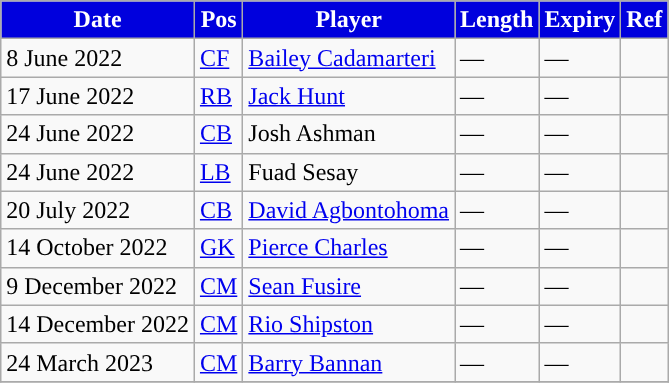<table class="wikitable plainrowheaders sortable">
<tr>
<th style="background:#0000DD; color:#FFFFFF; ">Date</th>
<th style="background:#0000DD; color:#FFFFFF; ">Pos</th>
<th style="background:#0000DD; color:#FFFFFF; ">Player</th>
<th style="background:#0000DD; color:#FFFFFF; ">Length</th>
<th style="background:#0000DD; color:#FFFFFF; ">Expiry</th>
<th style="background:#0000DD; color:#FFFFFF; ">Ref</th>
</tr>
<tr>
<td>8 June 2022</td>
<td><a href='#'>CF</a></td>
<td> <a href='#'>Bailey Cadamarteri</a></td>
<td>—</td>
<td>—</td>
<td></td>
</tr>
<tr>
<td>17 June 2022</td>
<td><a href='#'>RB</a></td>
<td> <a href='#'>Jack Hunt</a></td>
<td>—</td>
<td>—</td>
<td></td>
</tr>
<tr>
<td>24 June 2022</td>
<td><a href='#'>CB</a></td>
<td> Josh Ashman</td>
<td>—</td>
<td>—</td>
<td></td>
</tr>
<tr>
<td>24 June 2022</td>
<td><a href='#'>LB</a></td>
<td> Fuad Sesay</td>
<td>—</td>
<td>—</td>
<td></td>
</tr>
<tr>
<td>20 July 2022</td>
<td><a href='#'>CB</a></td>
<td> <a href='#'>David Agbontohoma</a></td>
<td>—</td>
<td>—</td>
<td></td>
</tr>
<tr>
<td>14 October 2022</td>
<td><a href='#'>GK</a></td>
<td> <a href='#'>Pierce Charles</a></td>
<td>—</td>
<td>—</td>
<td></td>
</tr>
<tr>
<td>9 December 2022</td>
<td><a href='#'>CM</a></td>
<td> <a href='#'>Sean Fusire</a></td>
<td>—</td>
<td>—</td>
<td></td>
</tr>
<tr>
<td>14 December 2022</td>
<td><a href='#'>CM</a></td>
<td> <a href='#'>Rio Shipston</a></td>
<td>—</td>
<td>—</td>
<td></td>
</tr>
<tr>
<td>24 March 2023</td>
<td><a href='#'>CM</a></td>
<td> <a href='#'>Barry Bannan</a></td>
<td>—</td>
<td>—</td>
<td></td>
</tr>
<tr>
</tr>
</table>
